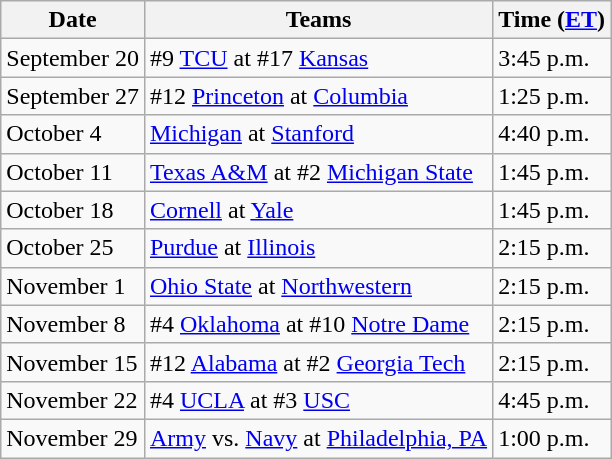<table class="wikitable">
<tr>
<th>Date</th>
<th>Teams</th>
<th>Time (<a href='#'>ET</a>)</th>
</tr>
<tr>
<td>September 20</td>
<td>#9 <a href='#'>TCU</a> at #17 <a href='#'>Kansas</a></td>
<td>3:45 p.m.</td>
</tr>
<tr>
<td>September 27</td>
<td>#12 <a href='#'>Princeton</a> at <a href='#'>Columbia</a></td>
<td>1:25 p.m.</td>
</tr>
<tr>
<td>October 4</td>
<td><a href='#'>Michigan</a> at <a href='#'>Stanford</a></td>
<td>4:40 p.m.</td>
</tr>
<tr>
<td>October 11</td>
<td><a href='#'>Texas A&M</a> at #2 <a href='#'>Michigan State</a></td>
<td>1:45 p.m.</td>
</tr>
<tr>
<td>October 18</td>
<td><a href='#'>Cornell</a> at <a href='#'>Yale</a></td>
<td>1:45 p.m.</td>
</tr>
<tr>
<td>October 25</td>
<td><a href='#'>Purdue</a> at <a href='#'>Illinois</a></td>
<td>2:15 p.m.</td>
</tr>
<tr>
<td>November 1</td>
<td><a href='#'>Ohio State</a> at <a href='#'>Northwestern</a></td>
<td>2:15 p.m.</td>
</tr>
<tr>
<td>November 8</td>
<td>#4 <a href='#'>Oklahoma</a> at #10 <a href='#'>Notre Dame</a></td>
<td>2:15 p.m.</td>
</tr>
<tr>
<td>November 15</td>
<td>#12 <a href='#'>Alabama</a> at #2 <a href='#'>Georgia Tech</a></td>
<td>2:15 p.m.</td>
</tr>
<tr>
<td>November 22</td>
<td>#4 <a href='#'>UCLA</a> at #3 <a href='#'>USC</a></td>
<td>4:45 p.m.</td>
</tr>
<tr>
<td>November 29</td>
<td><a href='#'>Army</a> vs. <a href='#'>Navy</a> at <a href='#'>Philadelphia, PA</a></td>
<td>1:00 p.m.</td>
</tr>
</table>
